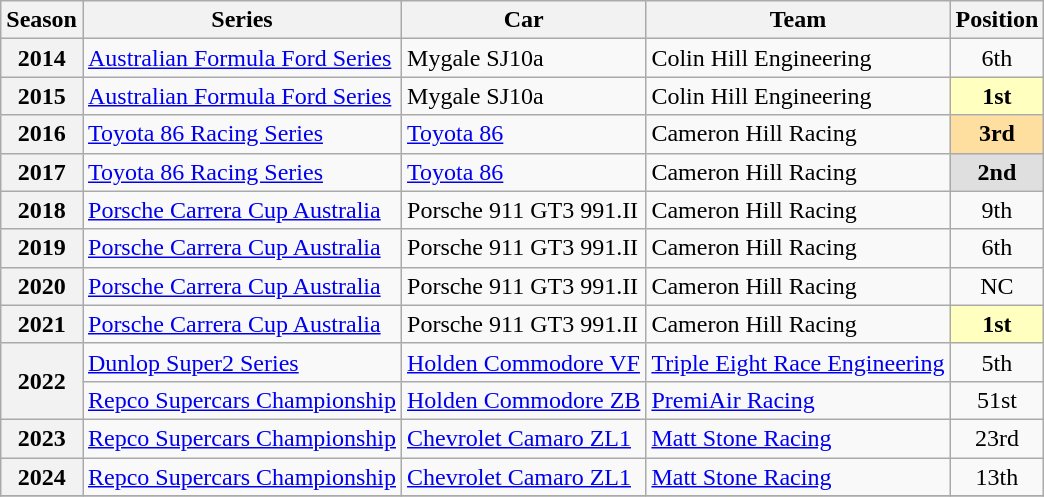<table class="wikitable">
<tr>
<th>Season</th>
<th>Series</th>
<th>Car</th>
<th>Team</th>
<th>Position</th>
</tr>
<tr>
<th>2014</th>
<td><a href='#'>Australian Formula Ford Series</a></td>
<td>Mygale SJ10a</td>
<td>Colin Hill Engineering</td>
<td align="center">6th</td>
</tr>
<tr>
<th>2015</th>
<td><a href='#'>Australian Formula Ford Series</a></td>
<td>Mygale SJ10a</td>
<td>Colin Hill Engineering</td>
<th style="background: #ffffbf"><strong>1st</strong></th>
</tr>
<tr>
<th>2016</th>
<td><a href='#'>Toyota 86 Racing Series</a></td>
<td><a href='#'>Toyota 86</a></td>
<td>Cameron Hill Racing</td>
<th style="background: #ffdf9f">3rd</th>
</tr>
<tr>
<th>2017</th>
<td><a href='#'>Toyota 86 Racing Series</a></td>
<td><a href='#'>Toyota 86</a></td>
<td>Cameron Hill Racing</td>
<th style="background: #dfdfdf">2nd</th>
</tr>
<tr>
<th>2018</th>
<td><a href='#'>Porsche Carrera Cup Australia</a></td>
<td>Porsche 911 GT3 991.II</td>
<td>Cameron Hill Racing</td>
<td align="center">9th</td>
</tr>
<tr>
<th>2019</th>
<td><a href='#'>Porsche Carrera Cup Australia</a></td>
<td>Porsche 911 GT3 991.II</td>
<td>Cameron Hill Racing</td>
<td align="center">6th</td>
</tr>
<tr>
<th>2020</th>
<td><a href='#'>Porsche Carrera Cup Australia</a></td>
<td>Porsche 911 GT3 991.II</td>
<td>Cameron Hill Racing</td>
<td align="center">NC</td>
</tr>
<tr>
<th>2021</th>
<td><a href='#'>Porsche Carrera Cup Australia</a></td>
<td>Porsche 911 GT3 991.II</td>
<td>Cameron Hill Racing</td>
<th style="background: #ffffbf"><strong>1st</strong></th>
</tr>
<tr>
<th rowspan=2>2022</th>
<td><a href='#'>Dunlop Super2 Series</a></td>
<td><a href='#'>Holden Commodore VF</a></td>
<td><a href='#'>Triple Eight Race Engineering</a></td>
<td align="center">5th</td>
</tr>
<tr>
<td><a href='#'>Repco Supercars Championship</a></td>
<td><a href='#'>Holden Commodore ZB</a></td>
<td><a href='#'>PremiAir Racing</a></td>
<td align="center">51st</td>
</tr>
<tr>
<th>2023</th>
<td><a href='#'>Repco Supercars Championship</a></td>
<td><a href='#'>Chevrolet Camaro ZL1</a></td>
<td><a href='#'>Matt Stone Racing</a></td>
<td align="center">23rd</td>
</tr>
<tr>
<th>2024</th>
<td><a href='#'>Repco Supercars Championship</a></td>
<td><a href='#'>Chevrolet Camaro ZL1</a></td>
<td><a href='#'>Matt Stone Racing</a></td>
<td align="center">13th</td>
</tr>
<tr>
</tr>
</table>
